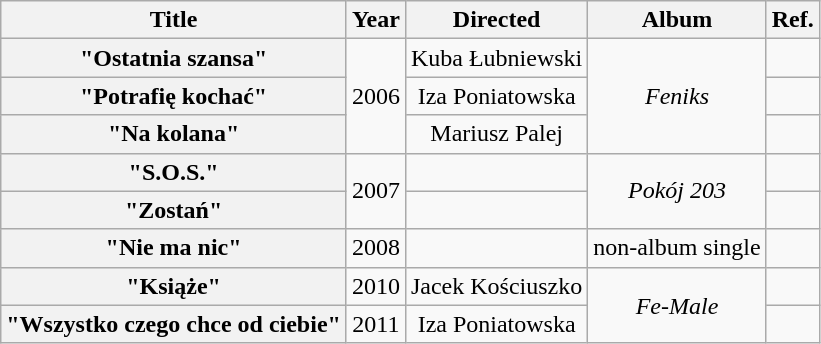<table class="wikitable plainrowheaders" style="text-align:center;">
<tr>
<th scope="col">Title</th>
<th scope="col">Year</th>
<th scope="col">Directed</th>
<th scope="col">Album</th>
<th scope="col">Ref.</th>
</tr>
<tr>
<th scope="row">"Ostatnia szansa"</th>
<td rowspan=3>2006</td>
<td>Kuba Łubniewski</td>
<td rowspan=3><em>Feniks</em></td>
<td></td>
</tr>
<tr>
<th scope="row">"Potrafię kochać"</th>
<td>Iza Poniatowska</td>
<td></td>
</tr>
<tr>
<th scope="row">"Na kolana"</th>
<td>Mariusz Palej</td>
<td></td>
</tr>
<tr>
<th scope="row">"S.O.S."</th>
<td rowspan=2>2007</td>
<td></td>
<td rowspan=2><em>Pokój 203</em></td>
<td></td>
</tr>
<tr>
<th scope="row">"Zostań"</th>
<td></td>
<td></td>
</tr>
<tr>
<th scope="row">"Nie ma nic"</th>
<td>2008</td>
<td></td>
<td>non-album single</td>
<td></td>
</tr>
<tr>
<th scope="row">"Książe"</th>
<td>2010</td>
<td>Jacek Kościuszko</td>
<td rowspan=2><em>Fe-Male</em></td>
<td></td>
</tr>
<tr>
<th scope="row">"Wszystko czego chce od ciebie"</th>
<td>2011</td>
<td>Iza Poniatowska</td>
<td></td>
</tr>
</table>
